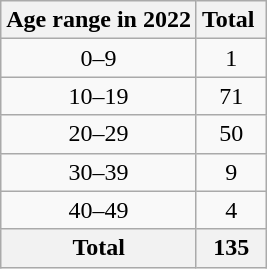<table class="sortable wikitable" style="text-align:center">
<tr>
<th>Age range in 2022</th>
<th>Total </th>
</tr>
<tr>
<td>0–9</td>
<td>1</td>
</tr>
<tr>
<td>10–19</td>
<td>71</td>
</tr>
<tr>
<td>20–29</td>
<td>50</td>
</tr>
<tr>
<td>30–39</td>
<td>9</td>
</tr>
<tr>
<td>40–49</td>
<td>4</td>
</tr>
<tr class="sortbottom">
<th>Total</th>
<th>135</th>
</tr>
</table>
